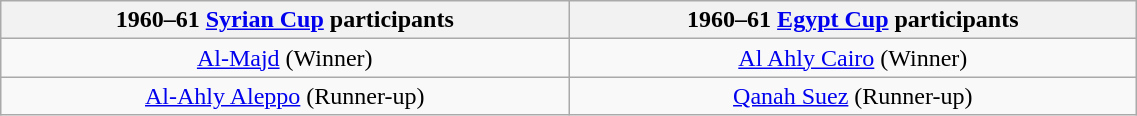<table class="wikitable" style="text-align: center;" width=60%>
<tr>
<th width=30%>1960–61 <a href='#'>Syrian Cup</a> participants</th>
<th width=30%>1960–61 <a href='#'>Egypt Cup</a> participants</th>
</tr>
<tr>
<td><a href='#'>Al-Majd</a> (Winner)</td>
<td><a href='#'>Al Ahly Cairo</a> (Winner)</td>
</tr>
<tr>
<td><a href='#'>Al-Ahly Aleppo</a> (Runner-up)</td>
<td><a href='#'>Qanah Suez</a> (Runner-up)</td>
</tr>
</table>
